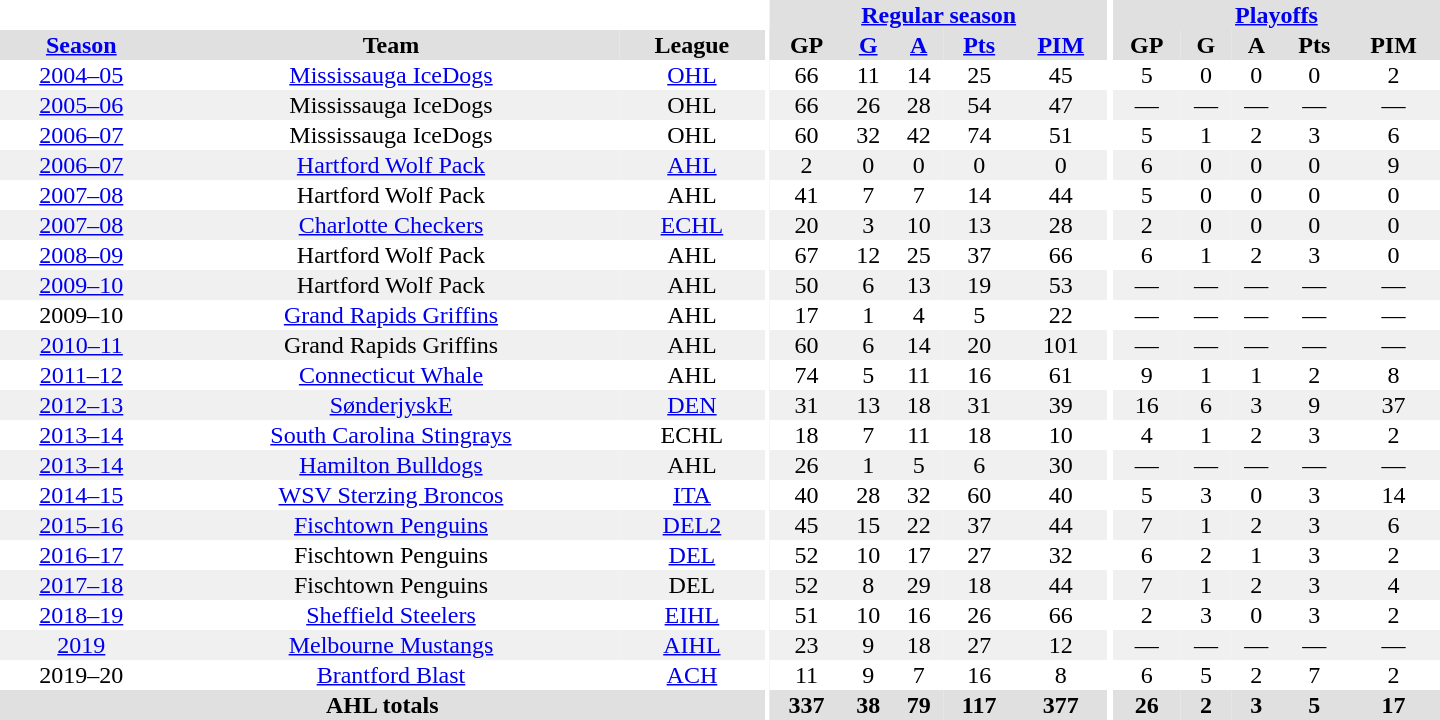<table border="0" cellpadding="1" cellspacing="0" style="text-align:center; width:60em">
<tr bgcolor="#e0e0e0">
<th colspan="3" bgcolor="#ffffff"></th>
<th rowspan="99" bgcolor="#ffffff"></th>
<th colspan="5"><a href='#'>Regular season</a></th>
<th rowspan="99" bgcolor="#ffffff"></th>
<th colspan="5"><a href='#'>Playoffs</a></th>
</tr>
<tr bgcolor="#e0e0e0">
<th><a href='#'>Season</a></th>
<th>Team</th>
<th>League</th>
<th>GP</th>
<th><a href='#'>G</a></th>
<th><a href='#'>A</a></th>
<th><a href='#'>Pts</a></th>
<th><a href='#'>PIM</a></th>
<th>GP</th>
<th>G</th>
<th>A</th>
<th>Pts</th>
<th>PIM</th>
</tr>
<tr ALIGN="center">
<td><a href='#'>2004–05</a></td>
<td><a href='#'>Mississauga IceDogs</a></td>
<td><a href='#'>OHL</a></td>
<td>66</td>
<td>11</td>
<td>14</td>
<td>25</td>
<td>45</td>
<td>5</td>
<td>0</td>
<td>0</td>
<td>0</td>
<td>2</td>
</tr>
<tr ALIGN="center" bgcolor="#f0f0f0">
<td><a href='#'>2005–06</a></td>
<td>Mississauga IceDogs</td>
<td>OHL</td>
<td>66</td>
<td>26</td>
<td>28</td>
<td>54</td>
<td>47</td>
<td>—</td>
<td>—</td>
<td>—</td>
<td>—</td>
<td>—</td>
</tr>
<tr ALIGN="center">
<td><a href='#'>2006–07</a></td>
<td>Mississauga IceDogs</td>
<td>OHL</td>
<td>60</td>
<td>32</td>
<td>42</td>
<td>74</td>
<td>51</td>
<td>5</td>
<td>1</td>
<td>2</td>
<td>3</td>
<td>6</td>
</tr>
<tr ALIGN="center" bgcolor="#f0f0f0">
<td><a href='#'>2006–07</a></td>
<td><a href='#'>Hartford Wolf Pack</a></td>
<td><a href='#'>AHL</a></td>
<td>2</td>
<td>0</td>
<td>0</td>
<td>0</td>
<td>0</td>
<td>6</td>
<td>0</td>
<td>0</td>
<td>0</td>
<td>9</td>
</tr>
<tr ALIGN="center">
<td><a href='#'>2007–08</a></td>
<td>Hartford Wolf Pack</td>
<td>AHL</td>
<td>41</td>
<td>7</td>
<td>7</td>
<td>14</td>
<td>44</td>
<td>5</td>
<td>0</td>
<td>0</td>
<td>0</td>
<td>0</td>
</tr>
<tr ALIGN="center" bgcolor="#f0f0f0">
<td><a href='#'>2007–08</a></td>
<td><a href='#'>Charlotte Checkers</a></td>
<td><a href='#'>ECHL</a></td>
<td>20</td>
<td>3</td>
<td>10</td>
<td>13</td>
<td>28</td>
<td>2</td>
<td>0</td>
<td>0</td>
<td>0</td>
<td>0</td>
</tr>
<tr ALIGN="center">
<td><a href='#'>2008–09</a></td>
<td>Hartford Wolf Pack</td>
<td>AHL</td>
<td>67</td>
<td>12</td>
<td>25</td>
<td>37</td>
<td>66</td>
<td>6</td>
<td>1</td>
<td>2</td>
<td>3</td>
<td>0</td>
</tr>
<tr ALIGN="center" bgcolor="#f0f0f0">
<td><a href='#'>2009–10</a></td>
<td>Hartford Wolf Pack</td>
<td>AHL</td>
<td>50</td>
<td>6</td>
<td>13</td>
<td>19</td>
<td>53</td>
<td>—</td>
<td>—</td>
<td>—</td>
<td>—</td>
<td>—</td>
</tr>
<tr ALIGN="center">
<td>2009–10</td>
<td><a href='#'>Grand Rapids Griffins</a></td>
<td>AHL</td>
<td>17</td>
<td>1</td>
<td>4</td>
<td>5</td>
<td>22</td>
<td>—</td>
<td>—</td>
<td>—</td>
<td>—</td>
<td>—</td>
</tr>
<tr ALIGN="center" bgcolor="#f0f0f0">
<td><a href='#'>2010–11</a></td>
<td>Grand Rapids Griffins</td>
<td>AHL</td>
<td>60</td>
<td>6</td>
<td>14</td>
<td>20</td>
<td>101</td>
<td>—</td>
<td>—</td>
<td>—</td>
<td>—</td>
<td>—</td>
</tr>
<tr ALIGN="center">
<td><a href='#'>2011–12</a></td>
<td><a href='#'>Connecticut Whale</a></td>
<td>AHL</td>
<td>74</td>
<td>5</td>
<td>11</td>
<td>16</td>
<td>61</td>
<td>9</td>
<td>1</td>
<td>1</td>
<td>2</td>
<td>8</td>
</tr>
<tr ALIGN="center" bgcolor="#f0f0f0">
<td><a href='#'>2012–13</a></td>
<td><a href='#'>SønderjyskE</a></td>
<td><a href='#'>DEN</a></td>
<td>31</td>
<td>13</td>
<td>18</td>
<td>31</td>
<td>39</td>
<td>16</td>
<td>6</td>
<td>3</td>
<td>9</td>
<td>37</td>
</tr>
<tr ALIGN="center">
<td><a href='#'>2013–14</a></td>
<td><a href='#'>South Carolina Stingrays</a></td>
<td>ECHL</td>
<td>18</td>
<td>7</td>
<td>11</td>
<td>18</td>
<td>10</td>
<td>4</td>
<td>1</td>
<td>2</td>
<td>3</td>
<td>2</td>
</tr>
<tr ALIGN="center" bgcolor="#f0f0f0">
<td><a href='#'>2013–14</a></td>
<td><a href='#'>Hamilton Bulldogs</a></td>
<td>AHL</td>
<td>26</td>
<td>1</td>
<td>5</td>
<td>6</td>
<td>30</td>
<td>—</td>
<td>—</td>
<td>—</td>
<td>—</td>
<td>—</td>
</tr>
<tr>
</tr>
<tr ALIGN="center">
<td><a href='#'>2014–15</a></td>
<td><a href='#'>WSV Sterzing Broncos</a></td>
<td><a href='#'>ITA</a></td>
<td>40</td>
<td>28</td>
<td>32</td>
<td>60</td>
<td>40</td>
<td>5</td>
<td>3</td>
<td>0</td>
<td>3</td>
<td>14</td>
</tr>
<tr>
</tr>
<tr ALIGN="center" bgcolor="#f0f0f0">
<td><a href='#'>2015–16</a></td>
<td><a href='#'>Fischtown Penguins</a></td>
<td><a href='#'>DEL2</a></td>
<td>45</td>
<td>15</td>
<td>22</td>
<td>37</td>
<td>44</td>
<td>7</td>
<td>1</td>
<td>2</td>
<td>3</td>
<td>6</td>
</tr>
<tr>
</tr>
<tr ALIGN="center">
<td><a href='#'>2016–17</a></td>
<td>Fischtown Penguins</td>
<td><a href='#'>DEL</a></td>
<td>52</td>
<td>10</td>
<td>17</td>
<td>27</td>
<td>32</td>
<td>6</td>
<td>2</td>
<td>1</td>
<td>3</td>
<td>2</td>
</tr>
<tr>
</tr>
<tr ALIGN="center" bgcolor="#f0f0f0">
<td><a href='#'>2017–18</a></td>
<td>Fischtown Penguins</td>
<td>DEL</td>
<td>52</td>
<td>8</td>
<td>29</td>
<td>18</td>
<td>44</td>
<td>7</td>
<td>1</td>
<td>2</td>
<td>3</td>
<td>4</td>
</tr>
<tr>
</tr>
<tr ALIGN="center">
<td><a href='#'>2018–19</a></td>
<td><a href='#'>Sheffield Steelers</a></td>
<td><a href='#'>EIHL</a></td>
<td>51</td>
<td>10</td>
<td>16</td>
<td>26</td>
<td>66</td>
<td>2</td>
<td>3</td>
<td>0</td>
<td>3</td>
<td>2</td>
</tr>
<tr>
</tr>
<tr ALIGN="center" bgcolor="#f0f0f0">
<td><a href='#'>2019</a></td>
<td><a href='#'>Melbourne Mustangs</a></td>
<td><a href='#'>AIHL</a></td>
<td>23</td>
<td>9</td>
<td>18</td>
<td>27</td>
<td>12</td>
<td>—</td>
<td>—</td>
<td>—</td>
<td>—</td>
<td>—</td>
</tr>
<tr>
</tr>
<tr ALIGN="center">
<td>2019–20</td>
<td><a href='#'>Brantford Blast</a></td>
<td><a href='#'>ACH</a></td>
<td>11</td>
<td>9</td>
<td>7</td>
<td>16</td>
<td>8</td>
<td>6</td>
<td>5</td>
<td>2</td>
<td>7</td>
<td>2</td>
</tr>
<tr bgcolor="#e0e0e0">
<th colspan="3">AHL totals</th>
<th>337</th>
<th>38</th>
<th>79</th>
<th>117</th>
<th>377</th>
<th>26</th>
<th>2</th>
<th>3</th>
<th>5</th>
<th>17</th>
</tr>
</table>
